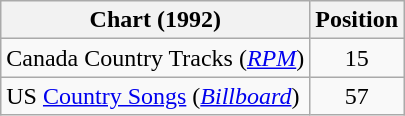<table class="wikitable sortable">
<tr>
<th scope="col">Chart (1992)</th>
<th scope="col">Position</th>
</tr>
<tr>
<td>Canada Country Tracks (<em><a href='#'>RPM</a></em>)</td>
<td align="center">15</td>
</tr>
<tr>
<td>US <a href='#'>Country Songs</a> (<em><a href='#'>Billboard</a></em>)</td>
<td align="center">57</td>
</tr>
</table>
